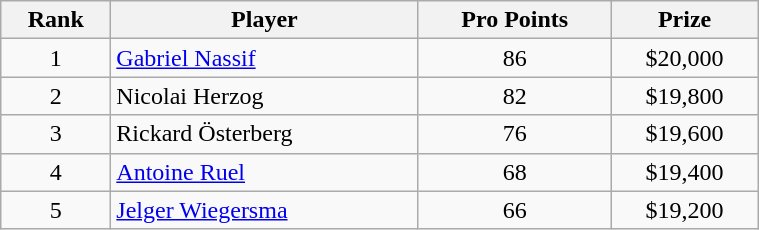<table class="wikitable" width=40%>
<tr>
<th>Rank</th>
<th>Player</th>
<th>Pro Points</th>
<th>Prize</th>
</tr>
<tr>
<td align=center>1</td>
<td> <a href='#'>Gabriel Nassif</a></td>
<td align=center>86</td>
<td align=center>$20,000</td>
</tr>
<tr>
<td align=center>2</td>
<td> Nicolai Herzog</td>
<td align=center>82</td>
<td align=center>$19,800</td>
</tr>
<tr>
<td align=center>3</td>
<td> Rickard Österberg</td>
<td align=center>76</td>
<td align=center>$19,600</td>
</tr>
<tr>
<td align=center>4</td>
<td> <a href='#'>Antoine Ruel</a></td>
<td align=center>68</td>
<td align=center>$19,400</td>
</tr>
<tr>
<td align=center>5</td>
<td> <a href='#'>Jelger Wiegersma</a></td>
<td align=center>66</td>
<td align=center>$19,200</td>
</tr>
</table>
